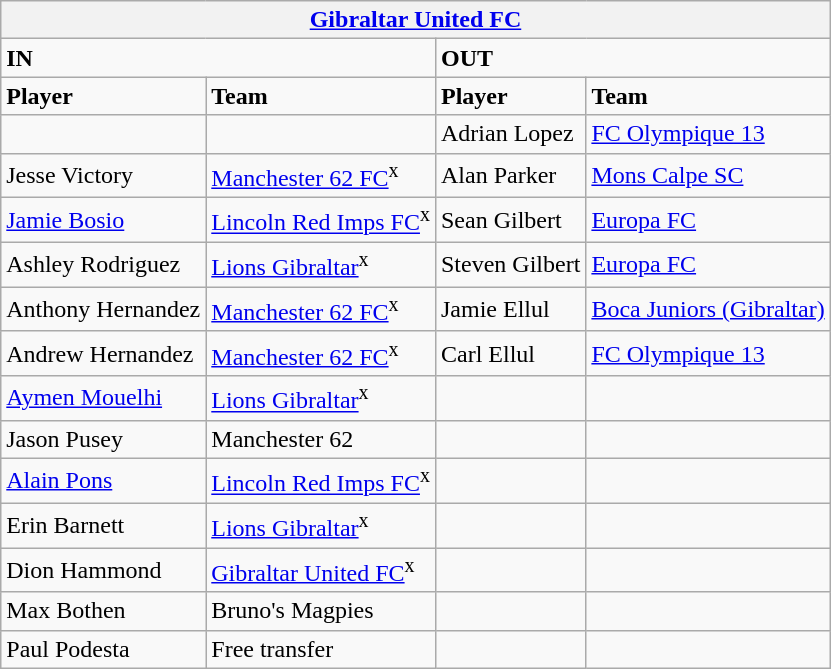<table class="wikitable">
<tr>
<th colspan="4"><a href='#'>Gibraltar United FC</a></th>
</tr>
<tr>
<td colspan="2"><strong>IN</strong></td>
<td colspan="2"><strong>OUT</strong></td>
</tr>
<tr>
<td><strong>Player</strong></td>
<td><strong>Team</strong></td>
<td><strong>Player</strong></td>
<td><strong>Team</strong></td>
</tr>
<tr>
<td></td>
<td></td>
<td>Adrian Lopez</td>
<td><a href='#'>FC Olympique 13</a></td>
</tr>
<tr>
<td>Jesse Victory</td>
<td><a href='#'>Manchester 62 FC</a><sup>x</sup></td>
<td>Alan Parker</td>
<td><a href='#'>Mons Calpe SC</a></td>
</tr>
<tr>
<td><a href='#'>Jamie Bosio</a></td>
<td><a href='#'>Lincoln Red Imps FC</a><sup>x</sup></td>
<td>Sean Gilbert</td>
<td><a href='#'>Europa FC</a></td>
</tr>
<tr>
<td>Ashley Rodriguez</td>
<td><a href='#'>Lions Gibraltar</a><sup>x</sup></td>
<td>Steven Gilbert</td>
<td><a href='#'>Europa FC</a></td>
</tr>
<tr>
<td>Anthony Hernandez</td>
<td><a href='#'>Manchester 62 FC</a><sup>x</sup></td>
<td>Jamie Ellul</td>
<td><a href='#'>Boca Juniors (Gibraltar)</a></td>
</tr>
<tr>
<td>Andrew Hernandez</td>
<td><a href='#'>Manchester 62 FC</a><sup>x</sup></td>
<td>Carl Ellul</td>
<td><a href='#'>FC Olympique 13</a></td>
</tr>
<tr>
<td> <a href='#'>Aymen Mouelhi</a></td>
<td><a href='#'>Lions Gibraltar</a><sup>x</sup></td>
<td></td>
<td></td>
</tr>
<tr>
<td>Jason Pusey</td>
<td>Manchester 62</td>
<td></td>
<td></td>
</tr>
<tr>
<td><a href='#'>Alain Pons</a></td>
<td><a href='#'>Lincoln Red Imps FC</a><sup>x</sup></td>
<td></td>
<td></td>
</tr>
<tr>
<td>Erin Barnett</td>
<td><a href='#'>Lions Gibraltar</a><sup>x</sup></td>
<td></td>
<td></td>
</tr>
<tr>
<td>Dion Hammond</td>
<td><a href='#'>Gibraltar United FC</a><sup>x</sup></td>
<td></td>
<td></td>
</tr>
<tr>
<td>Max Bothen</td>
<td>Bruno's Magpies</td>
<td></td>
<td></td>
</tr>
<tr>
<td>Paul Podesta</td>
<td>Free transfer</td>
<td></td>
<td></td>
</tr>
</table>
